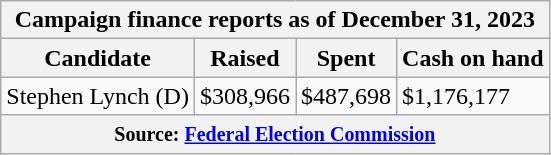<table class="wikitable sortable">
<tr>
<th colspan=4>Campaign finance reports as of December 31, 2023</th>
</tr>
<tr style="text-align:center;">
<th>Candidate</th>
<th>Raised</th>
<th>Spent</th>
<th>Cash on hand</th>
</tr>
<tr>
<td>Stephen Lynch (D)</td>
<td>$308,966</td>
<td>$487,698</td>
<td>$1,176,177</td>
</tr>
<tr>
<th colspan="4"><small>Source: <a href='#'>Federal Election Commission</a></small></th>
</tr>
</table>
